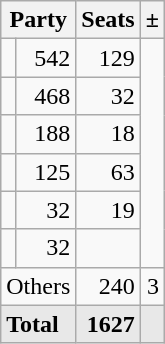<table class="wikitable">
<tr>
<th colspan="2" rowspan="1" align="center" valign="top">Party</th>
<th valign="top">Seats</th>
<th valign="top" align=center>±</th>
</tr>
<tr>
<td></td>
<td align="right">542</td>
<td align="right">129</td>
</tr>
<tr>
<td></td>
<td align="right">468</td>
<td align="right">32</td>
</tr>
<tr>
<td></td>
<td align="right">188</td>
<td align="right">18</td>
</tr>
<tr>
<td></td>
<td align="right">125</td>
<td align="right">63</td>
</tr>
<tr>
<td></td>
<td align="right">32</td>
<td align="right">19</td>
</tr>
<tr>
<td></td>
<td align="right">32</td>
<td align="right"></td>
</tr>
<tr>
<td colspan="2">Others</td>
<td align="right">240</td>
<td align="right">3</td>
</tr>
<tr style="font-weight:bold; background:rgb(232,232,232);">
<td colspan="2">Total</td>
<td align="right">1627</td>
<td align="right"></td>
</tr>
</table>
